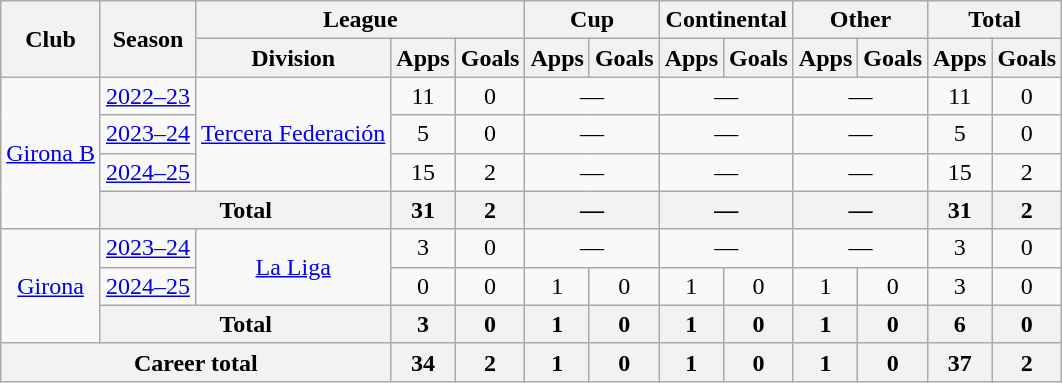<table class=wikitable style=text-align:center>
<tr>
<th rowspan="2">Club</th>
<th rowspan="2">Season</th>
<th colspan="3">League</th>
<th colspan="2">Cup</th>
<th colspan="2">Continental</th>
<th colspan="2">Other</th>
<th colspan="2">Total</th>
</tr>
<tr>
<th>Division</th>
<th>Apps</th>
<th>Goals</th>
<th>Apps</th>
<th>Goals</th>
<th>Apps</th>
<th>Goals</th>
<th>Apps</th>
<th>Goals</th>
<th>Apps</th>
<th>Goals</th>
</tr>
<tr>
<td rowspan="4"><a href='#'>Girona B</a></td>
<td><a href='#'>2022–23</a></td>
<td rowspan="3"><a href='#'>Tercera Federación</a></td>
<td>11</td>
<td>0</td>
<td colspan="2">—</td>
<td colspan="2">—</td>
<td colspan="2">—</td>
<td>11</td>
<td>0</td>
</tr>
<tr>
<td><a href='#'>2023–24</a></td>
<td>5</td>
<td>0</td>
<td colspan="2">—</td>
<td colspan="2">—</td>
<td colspan="2">—</td>
<td>5</td>
<td>0</td>
</tr>
<tr>
<td><a href='#'>2024–25</a></td>
<td>15</td>
<td>2</td>
<td colspan="2">—</td>
<td colspan="2">—</td>
<td colspan="2">—</td>
<td>15</td>
<td>2</td>
</tr>
<tr>
<th colspan="2">Total</th>
<th>31</th>
<th>2</th>
<th colspan="2">—</th>
<th colspan="2">—</th>
<th colspan="2">—</th>
<th>31</th>
<th>2</th>
</tr>
<tr>
<td rowspan="3"><a href='#'>Girona</a></td>
<td><a href='#'>2023–24</a></td>
<td rowspan="2"><a href='#'>La Liga</a></td>
<td>3</td>
<td>0</td>
<td colspan="2">—</td>
<td colspan="2">—</td>
<td colspan="2">—</td>
<td>3</td>
<td>0</td>
</tr>
<tr>
<td><a href='#'>2024–25</a></td>
<td>0</td>
<td>0</td>
<td>1</td>
<td>0</td>
<td>1</td>
<td>0</td>
<td>1</td>
<td>0</td>
<td>3</td>
<td>0</td>
</tr>
<tr>
<th colspan="2">Total</th>
<th>3</th>
<th>0</th>
<th>1</th>
<th>0</th>
<th>1</th>
<th>0</th>
<th>1</th>
<th>0</th>
<th>6</th>
<th>0</th>
</tr>
<tr>
<th colspan="3">Career total</th>
<th>34</th>
<th>2</th>
<th>1</th>
<th>0</th>
<th>1</th>
<th>0</th>
<th>1</th>
<th>0</th>
<th>37</th>
<th>2</th>
</tr>
</table>
